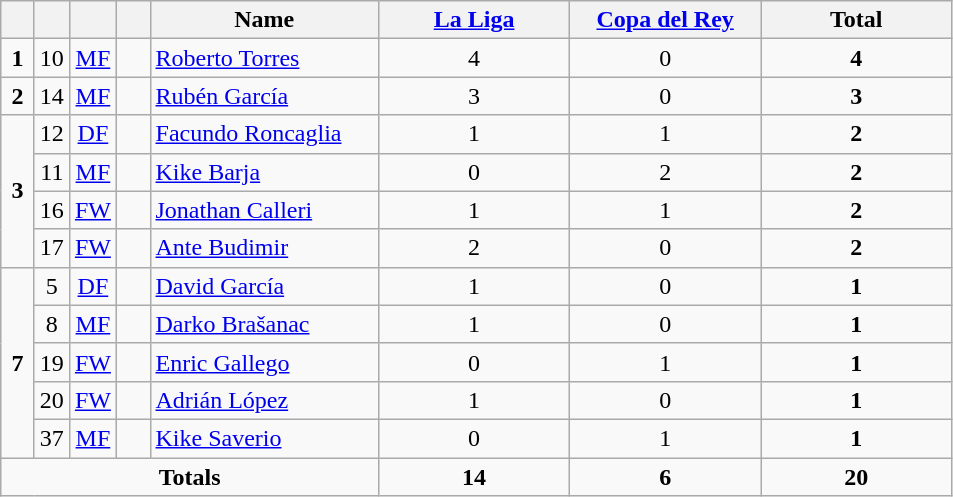<table class="wikitable" style="text-align:center">
<tr>
<th width=15></th>
<th width=15></th>
<th width=15></th>
<th width=15></th>
<th width=145>Name</th>
<th width=120><a href='#'>La Liga</a></th>
<th width=120><a href='#'>Copa del Rey</a></th>
<th width=120>Total</th>
</tr>
<tr>
<td><strong>1</strong></td>
<td>10</td>
<td><a href='#'>MF</a></td>
<td></td>
<td align=left><a href='#'>Roberto Torres</a></td>
<td>4</td>
<td>0</td>
<td><strong>4</strong></td>
</tr>
<tr>
<td><strong>2</strong></td>
<td>14</td>
<td><a href='#'>MF</a></td>
<td></td>
<td align=left><a href='#'>Rubén García</a></td>
<td>3</td>
<td>0</td>
<td><strong>3</strong></td>
</tr>
<tr>
<td rowspan=4><strong>3</strong></td>
<td>12</td>
<td><a href='#'>DF</a></td>
<td></td>
<td align=left><a href='#'>Facundo Roncaglia</a></td>
<td>1</td>
<td>1</td>
<td><strong>2</strong></td>
</tr>
<tr>
<td>11</td>
<td><a href='#'>MF</a></td>
<td></td>
<td align=left><a href='#'>Kike Barja</a></td>
<td>0</td>
<td>2</td>
<td><strong>2</strong></td>
</tr>
<tr>
<td>16</td>
<td><a href='#'>FW</a></td>
<td></td>
<td align=left><a href='#'>Jonathan Calleri</a></td>
<td>1</td>
<td>1</td>
<td><strong>2</strong></td>
</tr>
<tr>
<td>17</td>
<td><a href='#'>FW</a></td>
<td></td>
<td align=left><a href='#'>Ante Budimir</a></td>
<td>2</td>
<td>0</td>
<td><strong>2</strong></td>
</tr>
<tr>
<td rowspan=5><strong>7</strong></td>
<td>5</td>
<td><a href='#'>DF</a></td>
<td></td>
<td align=left><a href='#'>David García</a></td>
<td>1</td>
<td>0</td>
<td><strong>1</strong></td>
</tr>
<tr>
<td>8</td>
<td><a href='#'>MF</a></td>
<td></td>
<td align=left><a href='#'>Darko Brašanac</a></td>
<td>1</td>
<td>0</td>
<td><strong>1</strong></td>
</tr>
<tr>
<td>19</td>
<td><a href='#'>FW</a></td>
<td></td>
<td align=left><a href='#'>Enric Gallego</a></td>
<td>0</td>
<td>1</td>
<td><strong>1</strong></td>
</tr>
<tr>
<td>20</td>
<td><a href='#'>FW</a></td>
<td></td>
<td align=left><a href='#'>Adrián López</a></td>
<td>1</td>
<td>0</td>
<td><strong>1</strong></td>
</tr>
<tr>
<td>37</td>
<td><a href='#'>MF</a></td>
<td></td>
<td align=left><a href='#'>Kike Saverio</a></td>
<td>0</td>
<td>1</td>
<td><strong>1</strong></td>
</tr>
<tr>
<td colspan=5><strong>Totals</strong></td>
<td><strong>14</strong></td>
<td><strong>6</strong></td>
<td><strong>20</strong></td>
</tr>
</table>
